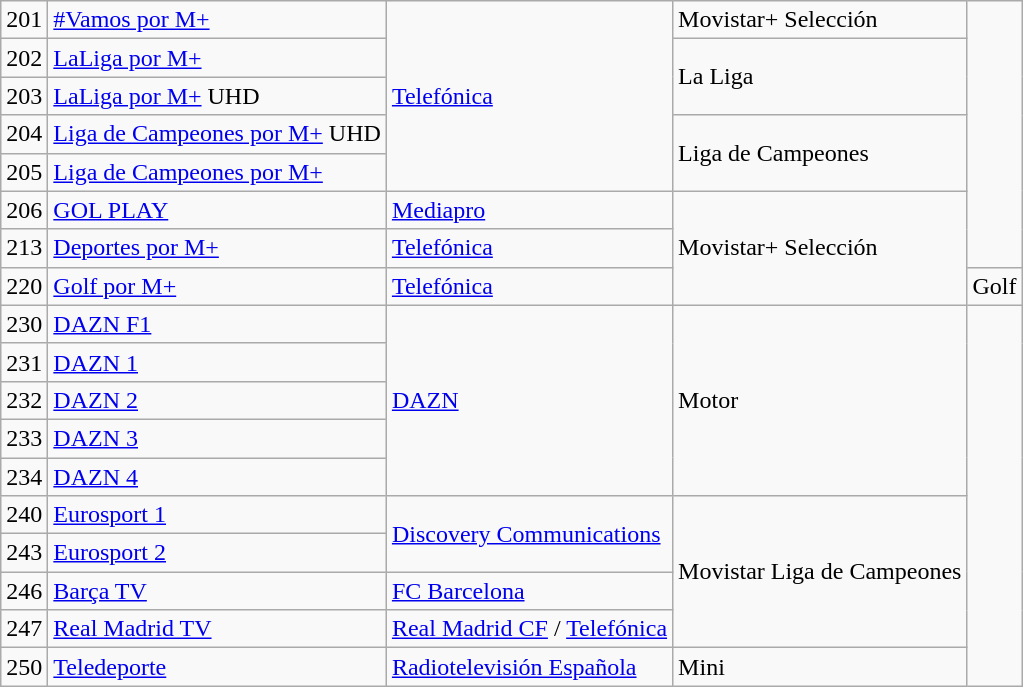<table class="wikitable">
<tr>
<td>201</td>
<td><a href='#'>#Vamos por M+</a></td>
<td rowspan="5"><a href='#'>Telefónica</a></td>
<td>Movistar+ Selección</td>
</tr>
<tr>
<td>202</td>
<td><a href='#'>LaLiga por M+</a></td>
<td rowspan="2">La Liga</td>
</tr>
<tr>
<td>203</td>
<td><a href='#'>LaLiga por M+</a> UHD</td>
</tr>
<tr>
<td>204</td>
<td><a href='#'>Liga de Campeones por M+</a> UHD</td>
<td rowspan="2">Liga de Campeones</td>
</tr>
<tr>
<td>205</td>
<td><a href='#'>Liga de Campeones por M+</a></td>
</tr>
<tr>
<td>206</td>
<td><a href='#'>GOL PLAY</a></td>
<td><a href='#'>Mediapro</a></td>
<td rowspan="3">Movistar+ Selección</td>
</tr>
<tr>
<td>213</td>
<td><a href='#'>Deportes por M+</a></td>
<td><a href='#'>Telefónica</a></td>
</tr>
<tr>
<td>220</td>
<td><a href='#'>Golf por M+</a></td>
<td><a href='#'>Telefónica</a></td>
<td>Golf</td>
</tr>
<tr>
<td>230</td>
<td><a href='#'>DAZN F1</a></td>
<td rowspan="5"><a href='#'>DAZN</a></td>
<td rowspan="5">Motor</td>
</tr>
<tr>
<td>231</td>
<td><a href='#'>DAZN 1</a></td>
</tr>
<tr>
<td>232</td>
<td><a href='#'>DAZN 2</a></td>
</tr>
<tr>
<td>233</td>
<td><a href='#'>DAZN 3</a></td>
</tr>
<tr>
<td>234</td>
<td><a href='#'>DAZN 4</a></td>
</tr>
<tr>
<td>240</td>
<td><a href='#'>Eurosport 1</a></td>
<td rowspan="2"><a href='#'>Discovery Communications</a></td>
<td rowspan="4">Movistar Liga de Campeones</td>
</tr>
<tr>
<td>243</td>
<td><a href='#'>Eurosport 2</a></td>
</tr>
<tr>
<td>246</td>
<td><a href='#'>Barça TV</a></td>
<td><a href='#'>FC Barcelona</a></td>
</tr>
<tr>
<td>247</td>
<td><a href='#'>Real Madrid TV</a></td>
<td><a href='#'>Real Madrid CF</a> / <a href='#'>Telefónica</a></td>
</tr>
<tr>
<td>250</td>
<td><a href='#'>Teledeporte</a></td>
<td><a href='#'>Radiotelevisión Española</a></td>
<td>Mini</td>
</tr>
</table>
